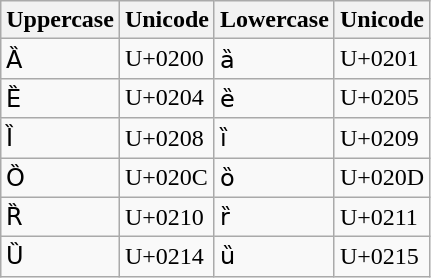<table class="wikitable">
<tr>
<th>Uppercase</th>
<th>Unicode</th>
<th>Lowercase</th>
<th>Unicode</th>
</tr>
<tr>
<td>Ȁ</td>
<td>U+0200</td>
<td>ȁ</td>
<td>U+0201</td>
</tr>
<tr>
<td>Ȅ</td>
<td>U+0204</td>
<td>ȅ</td>
<td>U+0205</td>
</tr>
<tr>
<td>Ȉ</td>
<td>U+0208</td>
<td>ȉ</td>
<td>U+0209</td>
</tr>
<tr>
<td>Ȍ</td>
<td>U+020C</td>
<td>ȍ</td>
<td>U+020D</td>
</tr>
<tr>
<td>Ȑ</td>
<td>U+0210</td>
<td>ȑ</td>
<td>U+0211</td>
</tr>
<tr>
<td>Ȕ</td>
<td>U+0214</td>
<td>ȕ</td>
<td>U+0215</td>
</tr>
</table>
